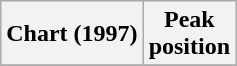<table class="wikitable plainrowheaders" style="text-align:center">
<tr>
<th scope="col">Chart (1997)</th>
<th scope="col">Peak<br>position</th>
</tr>
<tr>
</tr>
</table>
